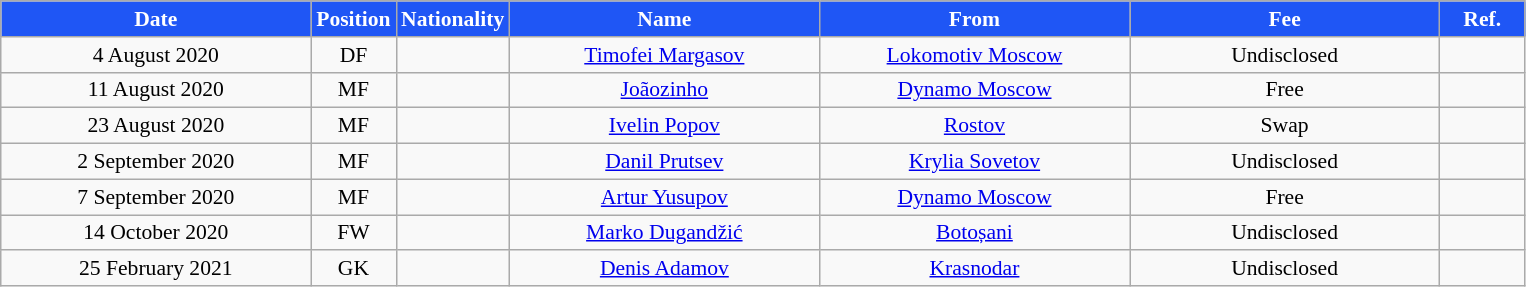<table class="wikitable"  style="text-align:center; font-size:90%; ">
<tr>
<th style="background:#1F56F5; color:white; width:200px;">Date</th>
<th style="background:#1F56F5; color:white; width:50px;">Position</th>
<th style="background:#1F56F5; color:white; width:505x;">Nationality</th>
<th style="background:#1F56F5; color:white; width:200px;">Name</th>
<th style="background:#1F56F5; color:white; width:200px;">From</th>
<th style="background:#1F56F5; color:white; width:200px;">Fee</th>
<th style="background:#1F56F5; color:white; width:50px;">Ref.</th>
</tr>
<tr>
<td>4 August 2020</td>
<td>DF</td>
<td></td>
<td><a href='#'>Timofei Margasov</a></td>
<td><a href='#'>Lokomotiv Moscow</a></td>
<td>Undisclosed</td>
<td></td>
</tr>
<tr>
<td>11 August 2020</td>
<td>MF</td>
<td></td>
<td><a href='#'>Joãozinho</a></td>
<td><a href='#'>Dynamo Moscow</a></td>
<td>Free</td>
<td></td>
</tr>
<tr>
<td>23 August 2020</td>
<td>MF</td>
<td></td>
<td><a href='#'>Ivelin Popov</a></td>
<td><a href='#'>Rostov</a></td>
<td>Swap</td>
<td></td>
</tr>
<tr>
<td>2 September 2020</td>
<td>MF</td>
<td></td>
<td><a href='#'>Danil Prutsev</a></td>
<td><a href='#'>Krylia Sovetov</a></td>
<td>Undisclosed</td>
<td></td>
</tr>
<tr>
<td>7 September 2020</td>
<td>MF</td>
<td></td>
<td><a href='#'>Artur Yusupov</a></td>
<td><a href='#'>Dynamo Moscow</a></td>
<td>Free</td>
<td></td>
</tr>
<tr>
<td>14 October 2020</td>
<td>FW</td>
<td></td>
<td><a href='#'>Marko Dugandžić</a></td>
<td><a href='#'>Botoșani</a></td>
<td>Undisclosed</td>
<td></td>
</tr>
<tr>
<td>25 February 2021</td>
<td>GK</td>
<td></td>
<td><a href='#'>Denis Adamov</a></td>
<td><a href='#'>Krasnodar</a></td>
<td>Undisclosed</td>
<td></td>
</tr>
</table>
